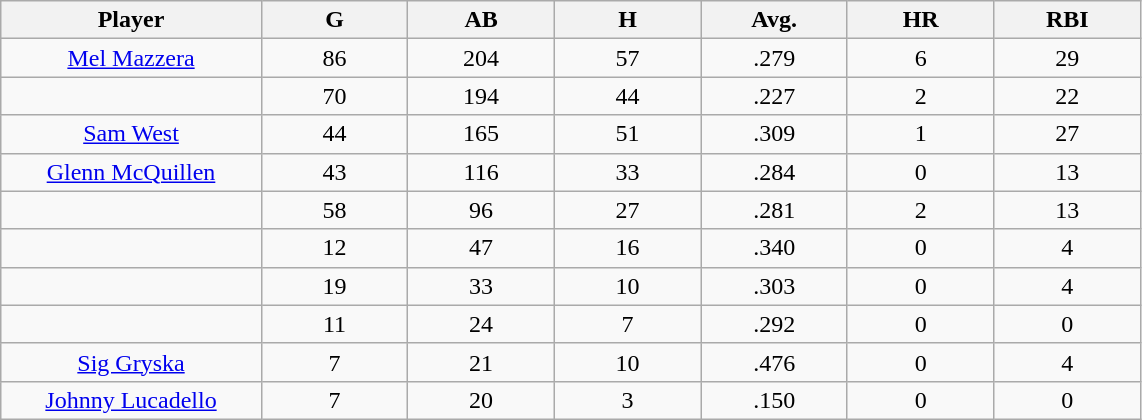<table class="wikitable sortable">
<tr>
<th bgcolor="#DDDDFF" width="16%">Player</th>
<th bgcolor="#DDDDFF" width="9%">G</th>
<th bgcolor="#DDDDFF" width="9%">AB</th>
<th bgcolor="#DDDDFF" width="9%">H</th>
<th bgcolor="#DDDDFF" width="9%">Avg.</th>
<th bgcolor="#DDDDFF" width="9%">HR</th>
<th bgcolor="#DDDDFF" width="9%">RBI</th>
</tr>
<tr align="center">
<td><a href='#'>Mel Mazzera</a></td>
<td>86</td>
<td>204</td>
<td>57</td>
<td>.279</td>
<td>6</td>
<td>29</td>
</tr>
<tr align=center>
<td></td>
<td>70</td>
<td>194</td>
<td>44</td>
<td>.227</td>
<td>2</td>
<td>22</td>
</tr>
<tr align="center">
<td><a href='#'>Sam West</a></td>
<td>44</td>
<td>165</td>
<td>51</td>
<td>.309</td>
<td>1</td>
<td>27</td>
</tr>
<tr align=center>
<td><a href='#'>Glenn McQuillen</a></td>
<td>43</td>
<td>116</td>
<td>33</td>
<td>.284</td>
<td>0</td>
<td>13</td>
</tr>
<tr align=center>
<td></td>
<td>58</td>
<td>96</td>
<td>27</td>
<td>.281</td>
<td>2</td>
<td>13</td>
</tr>
<tr align="center">
<td></td>
<td>12</td>
<td>47</td>
<td>16</td>
<td>.340</td>
<td>0</td>
<td>4</td>
</tr>
<tr align="center">
<td></td>
<td>19</td>
<td>33</td>
<td>10</td>
<td>.303</td>
<td>0</td>
<td>4</td>
</tr>
<tr align="center">
<td></td>
<td>11</td>
<td>24</td>
<td>7</td>
<td>.292</td>
<td>0</td>
<td>0</td>
</tr>
<tr align="center">
<td><a href='#'>Sig Gryska</a></td>
<td>7</td>
<td>21</td>
<td>10</td>
<td>.476</td>
<td>0</td>
<td>4</td>
</tr>
<tr align=center>
<td><a href='#'>Johnny Lucadello</a></td>
<td>7</td>
<td>20</td>
<td>3</td>
<td>.150</td>
<td>0</td>
<td>0</td>
</tr>
</table>
